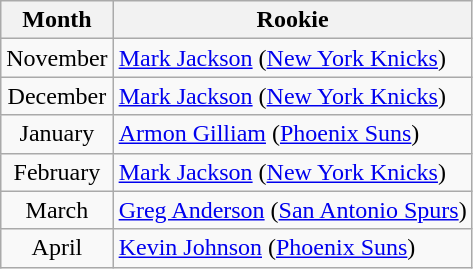<table class="wikitable">
<tr>
<th>Month</th>
<th>Rookie</th>
</tr>
<tr>
<td align=center>November</td>
<td><a href='#'>Mark Jackson</a> (<a href='#'>New York Knicks</a>)</td>
</tr>
<tr>
<td align=center>December</td>
<td><a href='#'>Mark Jackson</a> (<a href='#'>New York Knicks</a>)</td>
</tr>
<tr>
<td align=center>January</td>
<td><a href='#'>Armon Gilliam</a> (<a href='#'>Phoenix Suns</a>)</td>
</tr>
<tr>
<td align=center>February</td>
<td><a href='#'>Mark Jackson</a> (<a href='#'>New York Knicks</a>)</td>
</tr>
<tr>
<td align=center>March</td>
<td><a href='#'>Greg Anderson</a> (<a href='#'>San Antonio Spurs</a>)</td>
</tr>
<tr>
<td align=center>April</td>
<td><a href='#'>Kevin Johnson</a> (<a href='#'>Phoenix Suns</a>)</td>
</tr>
</table>
